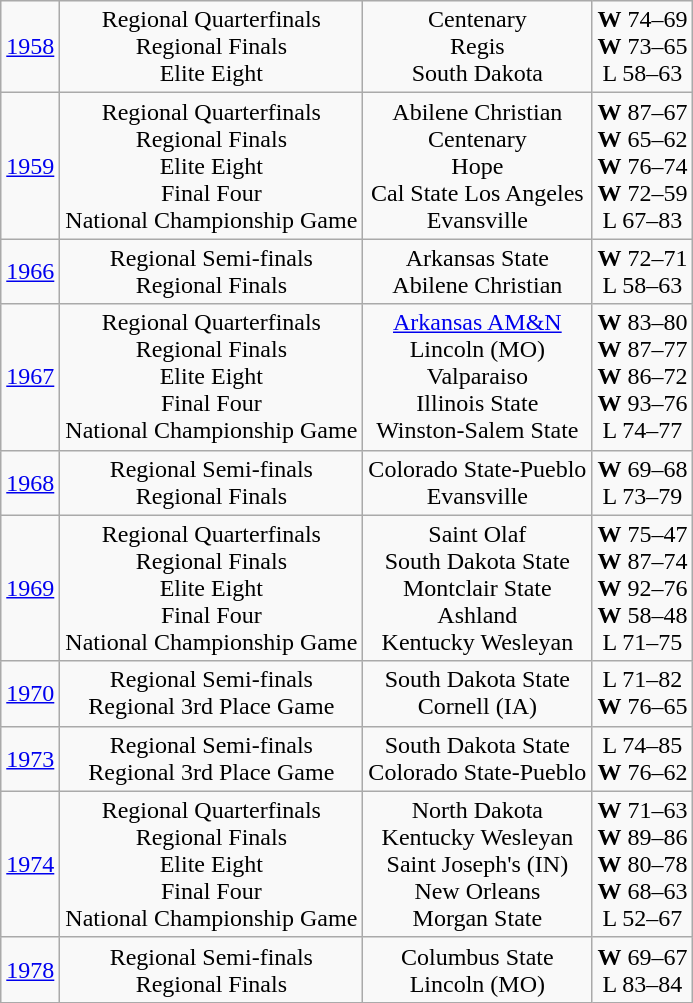<table class="wikitable">
<tr align="center">
<td><a href='#'>1958</a></td>
<td>Regional Quarterfinals<br>Regional Finals<br>Elite Eight</td>
<td>Centenary<br>Regis<br>South Dakota</td>
<td><strong>W</strong> 74–69<br><strong>W</strong> 73–65<br>L 58–63</td>
</tr>
<tr align="center">
<td><a href='#'>1959</a></td>
<td>Regional Quarterfinals<br>Regional Finals<br>Elite Eight<br>Final Four<br>National Championship Game</td>
<td>Abilene Christian<br>Centenary<br>Hope<br>Cal State Los Angeles<br>Evansville</td>
<td><strong>W</strong> 87–67<br><strong>W</strong> 65–62<br><strong>W</strong> 76–74<br><strong>W</strong> 72–59<br>L 67–83</td>
</tr>
<tr align="center">
<td><a href='#'>1966</a></td>
<td>Regional Semi-finals<br>Regional Finals</td>
<td>Arkansas State<br>Abilene Christian</td>
<td><strong>W</strong> 72–71<br>L 58–63</td>
</tr>
<tr align="center">
<td><a href='#'>1967</a></td>
<td>Regional Quarterfinals<br>Regional Finals<br>Elite Eight<br>Final Four<br>National Championship Game</td>
<td><a href='#'>Arkansas AM&N</a><br>Lincoln (MO)<br>Valparaiso<br>Illinois State<br>Winston-Salem State</td>
<td><strong>W</strong> 83–80<br><strong>W</strong> 87–77<br><strong>W</strong> 86–72<br><strong>W</strong> 93–76<br>L 74–77</td>
</tr>
<tr align="center">
<td><a href='#'>1968</a></td>
<td>Regional Semi-finals<br>Regional Finals</td>
<td>Colorado State-Pueblo<br>Evansville</td>
<td><strong>W</strong> 69–68<br>L 73–79</td>
</tr>
<tr align="center">
<td><a href='#'>1969</a></td>
<td>Regional Quarterfinals<br>Regional Finals<br>Elite Eight<br>Final Four<br>National Championship Game</td>
<td>Saint Olaf<br>South Dakota State<br>Montclair State<br>Ashland<br>Kentucky Wesleyan</td>
<td><strong>W</strong> 75–47<br><strong>W</strong> 87–74<br><strong>W</strong> 92–76<br><strong>W</strong> 58–48<br>L 71–75</td>
</tr>
<tr align="center">
<td><a href='#'>1970</a></td>
<td>Regional Semi-finals<br>Regional 3rd Place Game</td>
<td>South Dakota State<br>Cornell (IA)</td>
<td>L 71–82<br><strong>W</strong> 76–65</td>
</tr>
<tr align="center">
<td><a href='#'>1973</a></td>
<td>Regional Semi-finals<br>Regional 3rd Place Game</td>
<td>South Dakota State<br>Colorado State-Pueblo</td>
<td>L 74–85<br><strong>W</strong> 76–62</td>
</tr>
<tr align="center">
<td><a href='#'>1974</a></td>
<td>Regional Quarterfinals<br>Regional Finals<br>Elite Eight<br>Final Four<br>National Championship Game</td>
<td>North Dakota<br>Kentucky Wesleyan<br>Saint Joseph's (IN)<br>New Orleans<br>Morgan State</td>
<td><strong>W</strong> 71–63<br><strong>W</strong> 89–86<br><strong>W</strong> 80–78<br><strong>W</strong> 68–63<br>L 52–67</td>
</tr>
<tr align="center">
<td><a href='#'>1978</a></td>
<td>Regional Semi-finals<br>Regional Finals</td>
<td>Columbus State<br>Lincoln (MO)</td>
<td><strong>W</strong> 69–67<br>L 83–84</td>
</tr>
</table>
